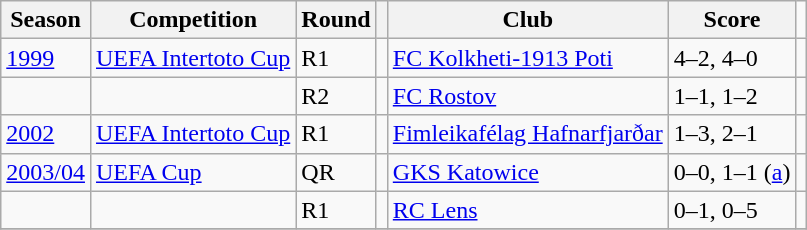<table class="wikitable">
<tr>
<th>Season</th>
<th>Competition</th>
<th>Round</th>
<th></th>
<th>Club</th>
<th>Score</th>
</tr>
<tr>
<td><a href='#'>1999</a></td>
<td><a href='#'>UEFA Intertoto Cup</a></td>
<td>R1</td>
<td></td>
<td><a href='#'>FC Kolkheti-1913 Poti</a></td>
<td>4–2, 4–0</td>
<td align="center"></td>
</tr>
<tr>
<td></td>
<td></td>
<td>R2</td>
<td></td>
<td><a href='#'>FC Rostov</a></td>
<td>1–1, 1–2</td>
<td align="center"></td>
</tr>
<tr>
<td><a href='#'>2002</a></td>
<td><a href='#'>UEFA Intertoto Cup</a></td>
<td>R1</td>
<td></td>
<td><a href='#'>Fimleikafélag Hafnarfjarðar</a></td>
<td>1–3, 2–1</td>
<td align="center"></td>
</tr>
<tr>
<td><a href='#'>2003/04</a></td>
<td><a href='#'>UEFA Cup</a></td>
<td>QR</td>
<td></td>
<td><a href='#'>GKS Katowice</a></td>
<td>0–0, 1–1 (<a href='#'>a</a>)</td>
<td align="center"></td>
</tr>
<tr>
<td></td>
<td></td>
<td>R1</td>
<td></td>
<td><a href='#'>RC Lens</a></td>
<td>0–1, 0–5</td>
<td align="center"></td>
</tr>
<tr>
</tr>
</table>
